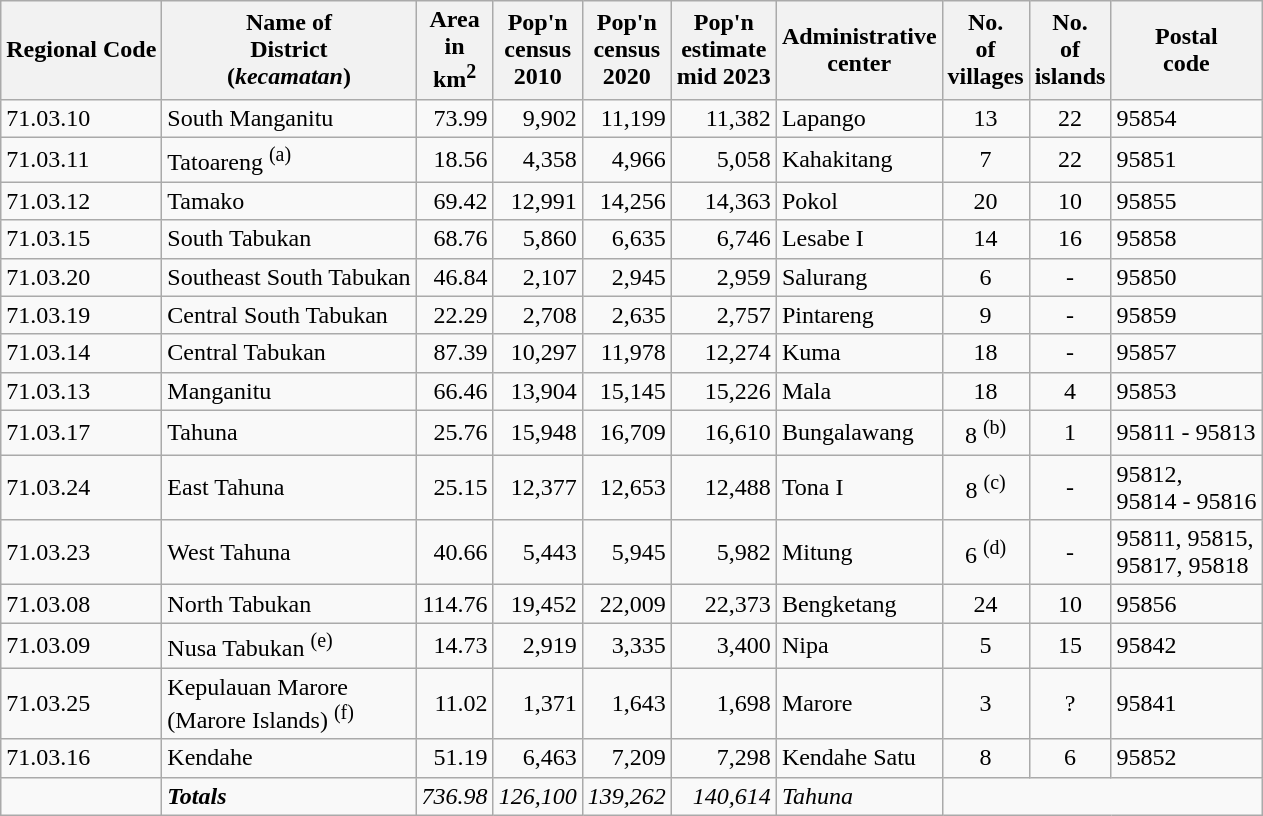<table class="sortable wikitable">
<tr>
<th>Regional Code</th>
<th>Name of<br>District<br>(<em>kecamatan</em>)</th>
<th>Area <br> in<br> km<sup>2</sup></th>
<th>Pop'n<br>census<br>2010</th>
<th>Pop'n<br>census<br>2020</th>
<th>Pop'n<br>estimate<br>mid 2023</th>
<th>Administrative<br>center</th>
<th>No. <br>of<br>villages</th>
<th>No. <br>of<br>islands</th>
<th>Postal<br>code</th>
</tr>
<tr>
<td>71.03.10</td>
<td>South Manganitu</td>
<td align="right">73.99</td>
<td align="right">9,902</td>
<td align="right">11,199</td>
<td align="right">11,382</td>
<td>Lapango</td>
<td align="center">13</td>
<td align="center">22</td>
<td>95854</td>
</tr>
<tr>
<td>71.03.11</td>
<td>Tatoareng <sup>(a)</sup></td>
<td align="right">18.56</td>
<td align="right">4,358</td>
<td align="right">4,966</td>
<td align="right">5,058</td>
<td>Kahakitang</td>
<td align="center">7</td>
<td align="center">22</td>
<td>95851</td>
</tr>
<tr>
<td>71.03.12</td>
<td>Tamako</td>
<td align="right">69.42</td>
<td align="right">12,991</td>
<td align="right">14,256</td>
<td align="right">14,363</td>
<td>Pokol</td>
<td align="center">20</td>
<td align="center">10</td>
<td>95855</td>
</tr>
<tr>
<td>71.03.15</td>
<td>South Tabukan</td>
<td align="right">68.76</td>
<td align="right">5,860</td>
<td align="right">6,635</td>
<td align="right">6,746</td>
<td>Lesabe I</td>
<td align="center">14</td>
<td align="center">16</td>
<td>95858</td>
</tr>
<tr>
<td>71.03.20</td>
<td>Southeast South Tabukan</td>
<td align="right">46.84</td>
<td align="right">2,107</td>
<td align="right">2,945</td>
<td align="right">2,959</td>
<td>Salurang</td>
<td align="center">6</td>
<td align="center">-</td>
<td>95850</td>
</tr>
<tr>
<td>71.03.19</td>
<td>Central South Tabukan</td>
<td align="right">22.29</td>
<td align="right">2,708</td>
<td align="right">2,635</td>
<td align="right">2,757</td>
<td>Pintareng</td>
<td align="center">9</td>
<td align="center">-</td>
<td>95859</td>
</tr>
<tr>
<td>71.03.14</td>
<td>Central Tabukan</td>
<td align="right">87.39</td>
<td align="right">10,297</td>
<td align="right">11,978</td>
<td align="right">12,274</td>
<td>Kuma</td>
<td align="center">18</td>
<td align="center">-</td>
<td>95857</td>
</tr>
<tr>
<td>71.03.13</td>
<td>Manganitu</td>
<td align="right">66.46</td>
<td align="right">13,904</td>
<td align="right">15,145</td>
<td align="right">15,226</td>
<td>Mala</td>
<td align="center">18</td>
<td align="center">4</td>
<td>95853</td>
</tr>
<tr>
<td>71.03.17</td>
<td>Tahuna</td>
<td align="right">25.76</td>
<td align="right">15,948</td>
<td align="right">16,709</td>
<td align="right">16,610</td>
<td>Bungalawang</td>
<td align="center">8 <sup>(b)</sup></td>
<td align="center">1</td>
<td>95811 - 95813</td>
</tr>
<tr>
<td>71.03.24</td>
<td>East Tahuna</td>
<td align="right">25.15</td>
<td align="right">12,377</td>
<td align="right">12,653</td>
<td align="right">12,488</td>
<td>Tona I</td>
<td align="center">8 <sup>(c)</sup></td>
<td align="center">-</td>
<td>95812,<br>95814 - 95816</td>
</tr>
<tr>
<td>71.03.23</td>
<td>West Tahuna</td>
<td align="right">40.66</td>
<td align="right">5,443</td>
<td align="right">5,945</td>
<td align="right">5,982</td>
<td>Mitung</td>
<td align="center">6 <sup>(d)</sup></td>
<td align="center">-</td>
<td>95811, 95815,<br>95817, 95818</td>
</tr>
<tr>
<td>71.03.08</td>
<td>North Tabukan</td>
<td align="right">114.76</td>
<td align="right">19,452</td>
<td align="right">22,009</td>
<td align="right">22,373</td>
<td>Bengketang</td>
<td align="center">24</td>
<td align="center">10</td>
<td>95856</td>
</tr>
<tr>
<td>71.03.09</td>
<td>Nusa Tabukan <sup>(e)</sup></td>
<td align="right">14.73</td>
<td align="right">2,919</td>
<td align="right">3,335</td>
<td align="right">3,400</td>
<td>Nipa</td>
<td align="center">5</td>
<td align="center">15</td>
<td>95842</td>
</tr>
<tr>
<td>71.03.25</td>
<td>Kepulauan Marore <br>(Marore Islands) <sup>(f)</sup></td>
<td align="right">11.02</td>
<td align="right">1,371</td>
<td align="right">1,643</td>
<td align="right">1,698</td>
<td>Marore</td>
<td align="center">3</td>
<td align="center">?</td>
<td>95841</td>
</tr>
<tr>
<td>71.03.16</td>
<td>Kendahe</td>
<td align="right">51.19</td>
<td align="right">6,463</td>
<td align="right">7,209</td>
<td align="right">7,298</td>
<td>Kendahe Satu</td>
<td align="center">8</td>
<td align="center">6</td>
<td>95852</td>
</tr>
<tr>
<td></td>
<td><strong><em>Totals</em></strong></td>
<td align="right"><em>736.98</em></td>
<td align="right"><em>126,100</em></td>
<td align="right"><em>139,262</em></td>
<td align="right"><em>140,614</em></td>
<td><em>Tahuna</em></td>
</tr>
</table>
